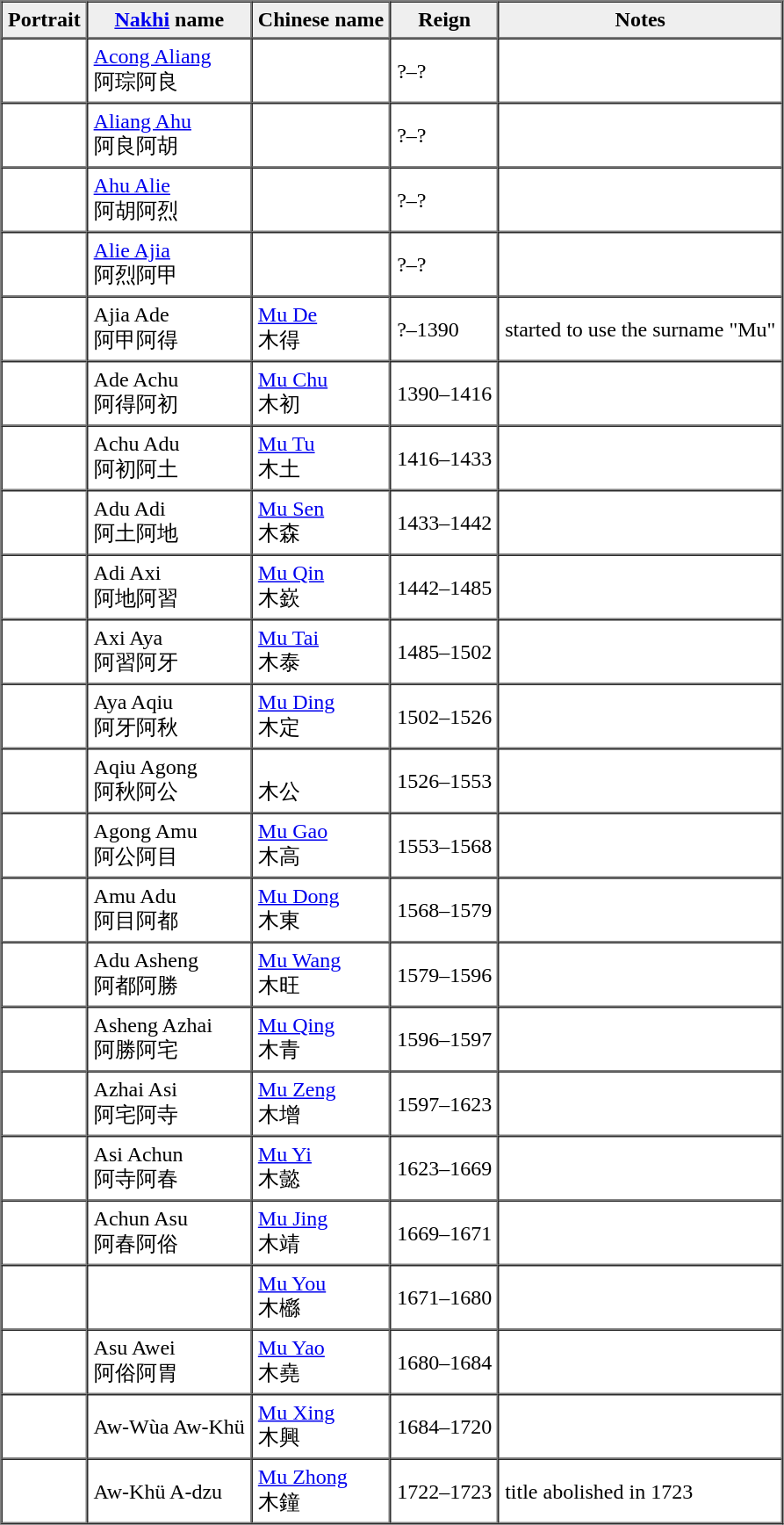<table border=1 cellpadding=4 cellspacing=0>
<tr>
<th align="center" style="background:#efefef;">Portrait</th>
<th align="center" style="background:#efefef;"><a href='#'>Nakhi</a> name</th>
<th align="center" style="background:#efefef;">Chinese name</th>
<th align="center" style="background:#efefef;">Reign</th>
<th align="center" style="background:#efefef;">Notes</th>
</tr>
<tr>
<td></td>
<td><a href='#'>Acong Aliang</a><br>阿琮阿良</td>
<td></td>
<td>?–?</td>
<td></td>
</tr>
<tr>
<td></td>
<td><a href='#'>Aliang Ahu</a><br>阿良阿胡</td>
<td></td>
<td>?–?</td>
<td></td>
</tr>
<tr>
<td></td>
<td><a href='#'>Ahu Alie</a><br>阿胡阿烈</td>
<td></td>
<td>?–?</td>
<td></td>
</tr>
<tr>
<td></td>
<td><a href='#'>Alie Ajia</a><br>阿烈阿甲</td>
<td></td>
<td>?–?</td>
<td></td>
</tr>
<tr>
<td></td>
<td>Ajia Ade<br>阿甲阿得</td>
<td><a href='#'>Mu De</a><br>木得</td>
<td>?–1390</td>
<td>started to use the surname "Mu"</td>
</tr>
<tr>
<td></td>
<td>Ade Achu<br>阿得阿初</td>
<td><a href='#'>Mu Chu</a><br>木初</td>
<td>1390–1416</td>
<td></td>
</tr>
<tr>
<td></td>
<td>Achu Adu<br>阿初阿土</td>
<td><a href='#'>Mu Tu</a><br>木土</td>
<td>1416–1433</td>
<td></td>
</tr>
<tr>
<td></td>
<td>Adu Adi<br>阿土阿地</td>
<td><a href='#'>Mu Sen</a><br>木森</td>
<td>1433–1442</td>
<td></td>
</tr>
<tr>
<td></td>
<td>Adi Axi<br>阿地阿習</td>
<td><a href='#'>Mu Qin</a><br>木嶔</td>
<td>1442–1485</td>
<td></td>
</tr>
<tr>
<td></td>
<td>Axi Aya<br>阿習阿牙</td>
<td><a href='#'>Mu Tai</a><br>木泰</td>
<td>1485–1502</td>
<td></td>
</tr>
<tr>
<td></td>
<td>Aya Aqiu<br>阿牙阿秋</td>
<td><a href='#'>Mu Ding</a><br>木定</td>
<td>1502–1526</td>
<td></td>
</tr>
<tr>
<td></td>
<td>Aqiu Agong<br>阿秋阿公</td>
<td><br>木公</td>
<td>1526–1553</td>
<td></td>
</tr>
<tr>
<td></td>
<td>Agong Amu<br>阿公阿目</td>
<td><a href='#'>Mu Gao</a><br>木高</td>
<td>1553–1568</td>
<td></td>
</tr>
<tr>
<td></td>
<td>Amu Adu<br>阿目阿都</td>
<td><a href='#'>Mu Dong</a><br>木東</td>
<td>1568–1579</td>
<td></td>
</tr>
<tr>
<td></td>
<td>Adu Asheng<br>阿都阿勝</td>
<td><a href='#'>Mu Wang</a><br>木旺</td>
<td>1579–1596</td>
<td></td>
</tr>
<tr>
<td></td>
<td>Asheng Azhai<br>阿勝阿宅</td>
<td><a href='#'>Mu Qing</a><br>木青</td>
<td>1596–1597</td>
<td></td>
</tr>
<tr>
<td></td>
<td>Azhai Asi<br>阿宅阿寺</td>
<td><a href='#'>Mu Zeng</a><br>木增</td>
<td>1597–1623</td>
<td></td>
</tr>
<tr>
<td></td>
<td>Asi Achun<br>阿寺阿春</td>
<td><a href='#'>Mu Yi</a><br>木懿</td>
<td>1623–1669</td>
<td></td>
</tr>
<tr>
<td></td>
<td>Achun Asu<br>阿春阿俗</td>
<td><a href='#'>Mu Jing</a><br>木靖</td>
<td>1669–1671</td>
<td></td>
</tr>
<tr>
<td></td>
<td></td>
<td><a href='#'>Mu You</a><br>木櫾</td>
<td>1671–1680</td>
<td></td>
</tr>
<tr>
<td></td>
<td>Asu Awei<br>阿俗阿胃</td>
<td><a href='#'>Mu Yao</a><br>木堯</td>
<td>1680–1684</td>
<td></td>
</tr>
<tr>
<td></td>
<td>Aw-Wùa Aw-Khü</td>
<td><a href='#'>Mu Xing</a><br>木興</td>
<td>1684–1720</td>
<td></td>
</tr>
<tr>
<td></td>
<td>Aw-Khü A-dzu</td>
<td><a href='#'>Mu Zhong</a><br>木鐘</td>
<td>1722–1723</td>
<td>title abolished in 1723</td>
</tr>
<tr>
</tr>
</table>
